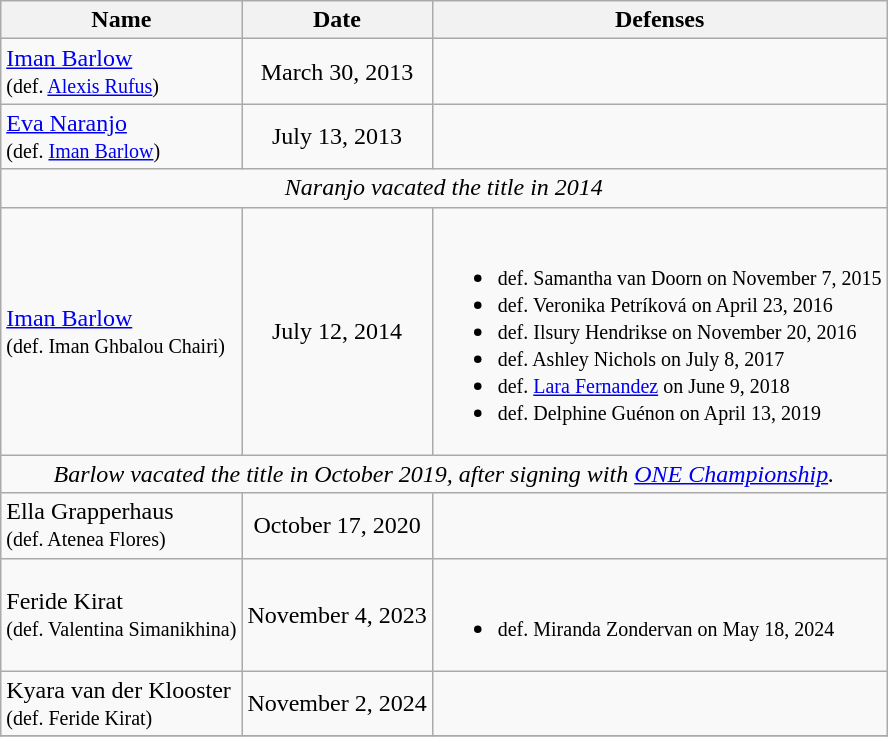<table class="wikitable">
<tr>
<th>Name</th>
<th>Date</th>
<th>Defenses</th>
</tr>
<tr>
<td align=left> <a href='#'>Iman Barlow</a> <br><small>(def. <a href='#'>Alexis Rufus</a>)</small></td>
<td align=center>March 30, 2013</td>
<td></td>
</tr>
<tr>
<td align=left> <a href='#'>Eva Naranjo</a> <br><small>(def. <a href='#'>Iman Barlow</a>)</small></td>
<td align=center>July 13, 2013</td>
<td></td>
</tr>
<tr>
<td colspan=3 align=center><em>Naranjo vacated the title in 2014</em></td>
</tr>
<tr>
<td align=left> <a href='#'>Iman Barlow</a> <br><small>(def. Iman Ghbalou Chairi)</small></td>
<td align=center>July 12, 2014</td>
<td><br><ul><li><small>def. Samantha van Doorn on November 7, 2015 </small></li><li><small>def. Veronika Petríková on April 23, 2016 </small></li><li><small>def. Ilsury Hendrikse on November 20, 2016 </small></li><li><small>def. Ashley Nichols on July 8, 2017 </small></li><li><small>def. <a href='#'>Lara Fernandez</a> on June 9, 2018 </small></li><li><small>def. Delphine Guénon on April 13, 2019 </small></li></ul></td>
</tr>
<tr>
<td colspan=3 align=center><em>Barlow vacated the title in October 2019, after signing with <a href='#'>ONE Championship</a>.</em></td>
</tr>
<tr>
<td align=left> Ella Grapperhaus <br><small>(def. Atenea Flores)</small></td>
<td align=center>October 17, 2020</td>
</tr>
<tr>
<td align=left> Feride Kirat <br><small>(def. Valentina Simanikhina)</small></td>
<td align=center>November 4, 2023</td>
<td><br><ul><li><small>def. Miranda Zondervan on May 18, 2024 </small></li></ul></td>
</tr>
<tr>
<td align=left> Kyara van der Klooster <br><small>(def. Feride Kirat)</small></td>
<td align=center>November 2, 2024</td>
<td></td>
</tr>
<tr>
</tr>
</table>
